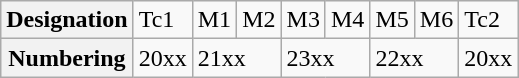<table class="wikitable">
<tr>
<th>Designation</th>
<td>Tc1</td>
<td>M1</td>
<td>M2</td>
<td>M3</td>
<td>M4</td>
<td>M5</td>
<td>M6</td>
<td>Tc2</td>
</tr>
<tr>
<th>Numbering</th>
<td>20xx</td>
<td colspan="2">21xx</td>
<td colspan="2">23xx</td>
<td colspan="2">22xx</td>
<td>20xx</td>
</tr>
</table>
